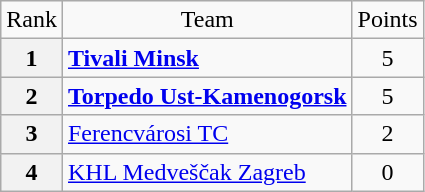<table class="wikitable" style="text-align: center;">
<tr>
<td>Rank</td>
<td>Team</td>
<td>Points</td>
</tr>
<tr>
<th>1</th>
<td style="text-align: left;"> <strong><a href='#'>Tivali Minsk</a></strong></td>
<td>5</td>
</tr>
<tr>
<th>2</th>
<td style="text-align: left;"> <strong><a href='#'>Torpedo Ust-Kamenogorsk</a></strong></td>
<td>5</td>
</tr>
<tr>
<th>3</th>
<td style="text-align: left;"> <a href='#'>Ferencvárosi TC</a></td>
<td>2</td>
</tr>
<tr>
<th>4</th>
<td style="text-align: left;"> <a href='#'>KHL Medveščak Zagreb</a></td>
<td>0</td>
</tr>
</table>
